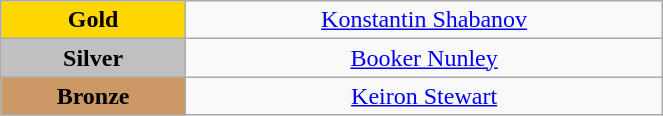<table class="wikitable" style="text-align:center; " width="35%">
<tr>
<td bgcolor="gold"><strong>Gold</strong></td>
<td><a href='#'>Konstantin Shabanov</a><br>  <small><em></em></small></td>
</tr>
<tr>
<td bgcolor="silver"><strong>Silver</strong></td>
<td><a href='#'>Booker Nunley</a><br>  <small><em></em></small></td>
</tr>
<tr>
<td bgcolor="CC9966"><strong>Bronze</strong></td>
<td><a href='#'>Keiron Stewart</a><br>  <small><em></em></small></td>
</tr>
</table>
